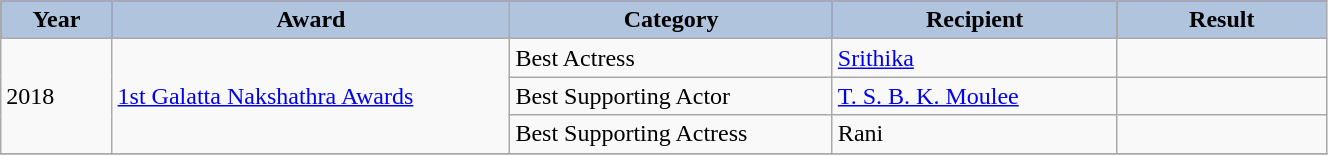<table class="wikitable" width="70%">
<tr bgcolor="blue">
<th style="width:10pt; background:LightSteelBlue;">Year</th>
<th style="width:100pt; background:LightSteelBlue;">Award</th>
<th style="width:80pt; background:LightSteelBlue;">Category</th>
<th style="width:70pt; background:LightSteelBlue;">Recipient</th>
<th style="width:50pt; background:LightSteelBlue;">Result</th>
</tr>
<tr>
<td rowspan="3">2018</td>
<td rowspan="3"><a href='#'>1st Galatta Nakshathra Awards</a></td>
<td>Best Actress</td>
<td><a href='#'>Srithika</a></td>
<td></td>
</tr>
<tr>
<td>Best Supporting Actor</td>
<td><a href='#'>T. S. B. K. Moulee</a></td>
<td></td>
</tr>
<tr>
<td>Best Supporting Actress</td>
<td>Rani</td>
<td></td>
</tr>
<tr>
</tr>
</table>
